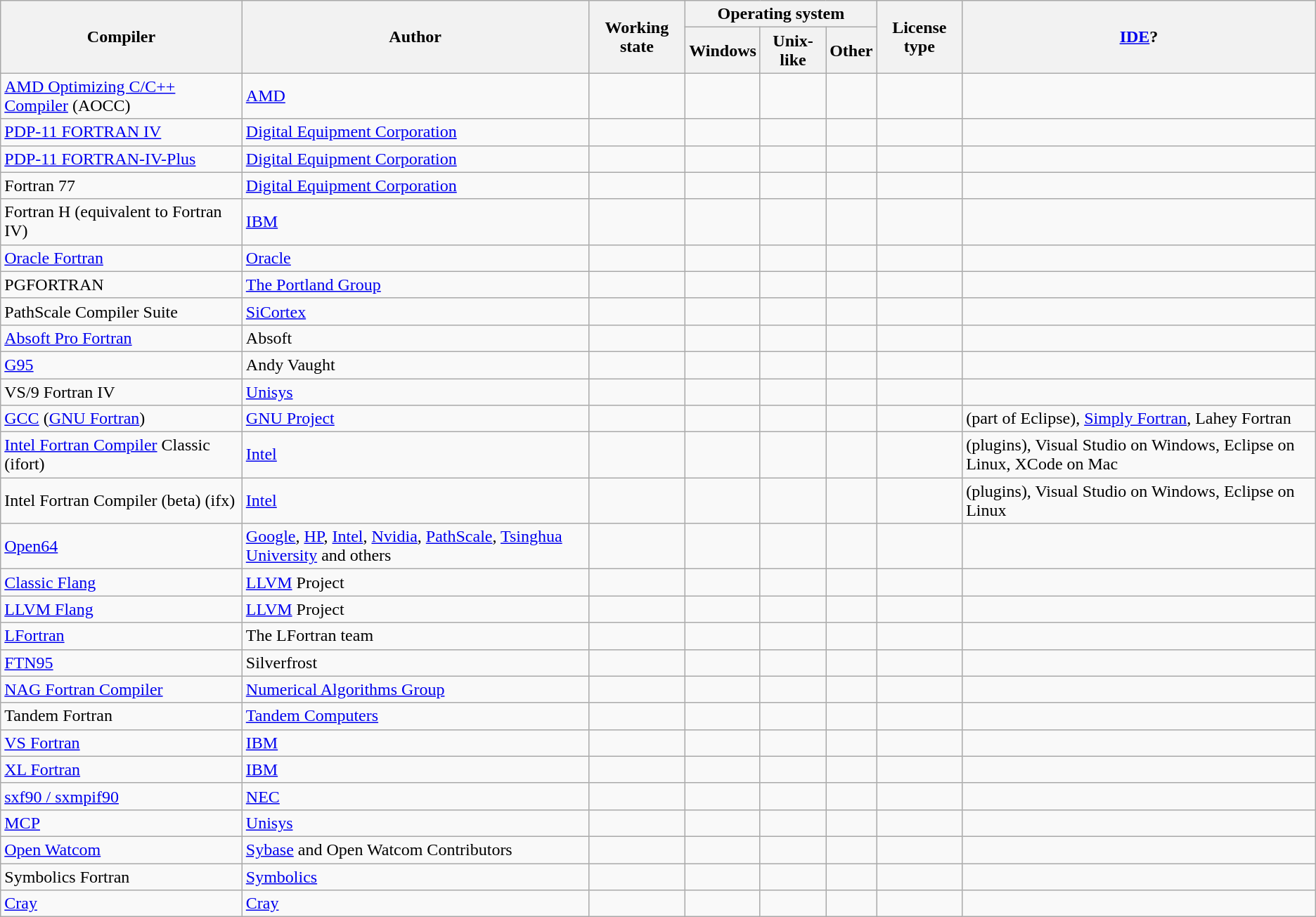<table class="wikitable sortable">
<tr>
<th rowspan="2">Compiler</th>
<th rowspan="2">Author</th>
<th rowspan="2">Working state</th>
<th colspan="3">Operating system</th>
<th rowspan="2">License type</th>
<th rowspan="2"><a href='#'>IDE</a>?</th>
</tr>
<tr>
<th>Windows</th>
<th>Unix-like</th>
<th>Other</th>
</tr>
<tr>
<td><a href='#'>AMD Optimizing C/C++ Compiler</a> (AOCC)</td>
<td><a href='#'>AMD</a></td>
<td></td>
<td></td>
<td></td>
<td></td>
<td></td>
<td></td>
</tr>
<tr>
<td><a href='#'>PDP-11 FORTRAN IV</a></td>
<td><a href='#'>Digital Equipment Corporation</a></td>
<td></td>
<td></td>
<td></td>
<td></td>
<td></td>
<td></td>
</tr>
<tr>
<td><a href='#'>PDP-11 FORTRAN-IV-Plus</a></td>
<td><a href='#'>Digital Equipment Corporation</a></td>
<td></td>
<td></td>
<td></td>
<td></td>
<td></td>
<td></td>
</tr>
<tr>
<td>Fortran 77</td>
<td><a href='#'>Digital Equipment Corporation</a></td>
<td></td>
<td></td>
<td></td>
<td></td>
<td></td>
<td></td>
</tr>
<tr>
<td>Fortran H (equivalent to Fortran IV)</td>
<td><a href='#'>IBM</a></td>
<td></td>
<td></td>
<td></td>
<td></td>
<td></td>
<td></td>
</tr>
<tr>
<td><a href='#'>Oracle Fortran</a></td>
<td><a href='#'>Oracle</a></td>
<td></td>
<td></td>
<td></td>
<td></td>
<td></td>
<td></td>
</tr>
<tr>
<td>PGFORTRAN</td>
<td><a href='#'>The Portland Group</a></td>
<td></td>
<td></td>
<td></td>
<td></td>
<td></td>
<td></td>
</tr>
<tr>
<td>PathScale Compiler Suite</td>
<td><a href='#'>SiCortex</a></td>
<td></td>
<td></td>
<td></td>
<td></td>
<td></td>
<td></td>
</tr>
<tr>
<td><a href='#'>Absoft Pro Fortran</a></td>
<td>Absoft</td>
<td></td>
<td></td>
<td></td>
<td></td>
<td></td>
<td></td>
</tr>
<tr>
<td><a href='#'>G95</a></td>
<td>Andy Vaught</td>
<td></td>
<td></td>
<td></td>
<td></td>
<td></td>
<td></td>
</tr>
<tr>
<td>VS/9 Fortran IV</td>
<td><a href='#'>Unisys</a></td>
<td></td>
<td></td>
<td></td>
<td></td>
<td></td>
<td></td>
</tr>
<tr>
<td><a href='#'>GCC</a> (<a href='#'>GNU Fortran</a>)</td>
<td><a href='#'>GNU Project</a></td>
<td></td>
<td></td>
<td></td>
<td></td>
<td></td>
<td> (part of Eclipse), <a href='#'>Simply Fortran</a>, Lahey Fortran</td>
</tr>
<tr>
<td><a href='#'>Intel Fortran Compiler</a> Classic (ifort)</td>
<td><a href='#'>Intel</a></td>
<td></td>
<td></td>
<td></td>
<td></td>
<td></td>
<td> (plugins), Visual Studio on Windows, Eclipse on Linux, XCode on Mac</td>
</tr>
<tr>
<td>Intel Fortran Compiler (beta) (ifx)</td>
<td><a href='#'>Intel</a></td>
<td></td>
<td></td>
<td></td>
<td></td>
<td></td>
<td> (plugins), Visual Studio on Windows, Eclipse on Linux</td>
</tr>
<tr>
<td><a href='#'>Open64</a></td>
<td><a href='#'>Google</a>, <a href='#'>HP</a>, <a href='#'>Intel</a>, <a href='#'>Nvidia</a>, <a href='#'>PathScale</a>, <a href='#'>Tsinghua University</a> and others</td>
<td></td>
<td></td>
<td></td>
<td></td>
<td></td>
<td></td>
</tr>
<tr>
<td><a href='#'>Classic Flang</a></td>
<td><a href='#'>LLVM</a> Project</td>
<td></td>
<td></td>
<td></td>
<td></td>
<td></td>
<td></td>
</tr>
<tr>
<td><a href='#'>LLVM Flang</a></td>
<td><a href='#'>LLVM</a> Project</td>
<td></td>
<td></td>
<td></td>
<td></td>
<td></td>
<td></td>
</tr>
<tr>
<td><a href='#'>LFortran</a></td>
<td>The LFortran team</td>
<td></td>
<td></td>
<td></td>
<td></td>
<td></td>
<td></td>
</tr>
<tr>
<td><a href='#'>FTN95</a></td>
<td>Silverfrost</td>
<td></td>
<td></td>
<td></td>
<td></td>
<td></td>
<td></td>
</tr>
<tr>
<td><a href='#'>NAG Fortran Compiler</a></td>
<td><a href='#'>Numerical Algorithms Group</a></td>
<td></td>
<td></td>
<td></td>
<td></td>
<td></td>
<td></td>
</tr>
<tr>
<td>Tandem Fortran</td>
<td><a href='#'>Tandem Computers</a></td>
<td></td>
<td></td>
<td></td>
<td></td>
<td></td>
<td></td>
</tr>
<tr>
<td><a href='#'>VS Fortran</a></td>
<td><a href='#'>IBM</a></td>
<td></td>
<td></td>
<td></td>
<td></td>
<td></td>
<td></td>
</tr>
<tr>
<td><a href='#'>XL Fortran</a></td>
<td><a href='#'>IBM</a></td>
<td></td>
<td></td>
<td></td>
<td></td>
<td></td>
<td></td>
</tr>
<tr>
<td><a href='#'>sxf90 / sxmpif90</a></td>
<td><a href='#'>NEC</a></td>
<td></td>
<td></td>
<td></td>
<td></td>
<td></td>
<td></td>
</tr>
<tr>
<td><a href='#'>MCP</a></td>
<td><a href='#'>Unisys</a></td>
<td></td>
<td></td>
<td></td>
<td></td>
<td></td>
<td></td>
</tr>
<tr>
<td><a href='#'>Open Watcom</a></td>
<td><a href='#'>Sybase</a> and Open Watcom Contributors</td>
<td></td>
<td></td>
<td></td>
<td></td>
<td></td>
<td></td>
</tr>
<tr>
<td>Symbolics Fortran</td>
<td><a href='#'>Symbolics</a></td>
<td></td>
<td></td>
<td></td>
<td></td>
<td></td>
<td></td>
</tr>
<tr>
<td><a href='#'>Cray</a></td>
<td><a href='#'>Cray</a></td>
<td></td>
<td></td>
<td></td>
<td></td>
<td></td>
<td></td>
</tr>
</table>
